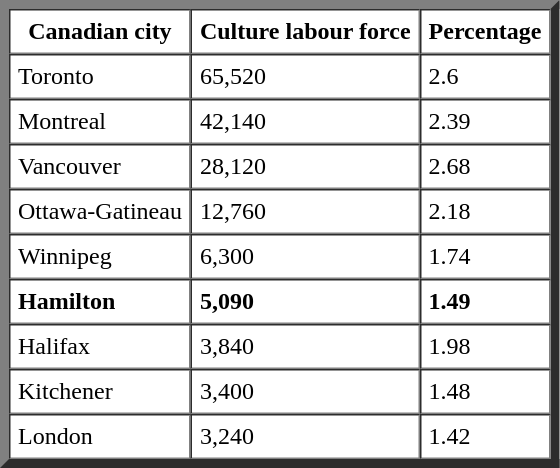<table border="6" cellpadding="5" cellspacing="0">
<tr>
<th>Canadian city</th>
<th>Culture labour force</th>
<th>Percentage</th>
</tr>
<tr>
<td>Toronto</td>
<td>65,520</td>
<td>2.6</td>
</tr>
<tr>
<td>Montreal</td>
<td>42,140</td>
<td>2.39</td>
</tr>
<tr>
<td>Vancouver</td>
<td>28,120</td>
<td>2.68</td>
</tr>
<tr>
<td>Ottawa-Gatineau</td>
<td>12,760</td>
<td>2.18</td>
</tr>
<tr>
<td>Winnipeg</td>
<td>6,300</td>
<td>1.74</td>
</tr>
<tr>
<td><strong>Hamilton</strong></td>
<td><strong>5,090</strong></td>
<td><strong>1.49</strong></td>
</tr>
<tr>
<td>Halifax</td>
<td>3,840</td>
<td>1.98</td>
</tr>
<tr>
<td>Kitchener</td>
<td>3,400</td>
<td>1.48</td>
</tr>
<tr>
<td>London</td>
<td>3,240</td>
<td>1.42</td>
</tr>
</table>
